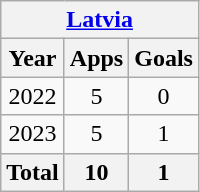<table class="wikitable" style="text-align:center">
<tr>
<th colspan=3><a href='#'>Latvia</a></th>
</tr>
<tr>
<th>Year</th>
<th>Apps</th>
<th>Goals</th>
</tr>
<tr>
<td>2022</td>
<td>5</td>
<td>0</td>
</tr>
<tr>
<td>2023</td>
<td>5</td>
<td>1</td>
</tr>
<tr>
<th>Total</th>
<th>10</th>
<th>1</th>
</tr>
</table>
